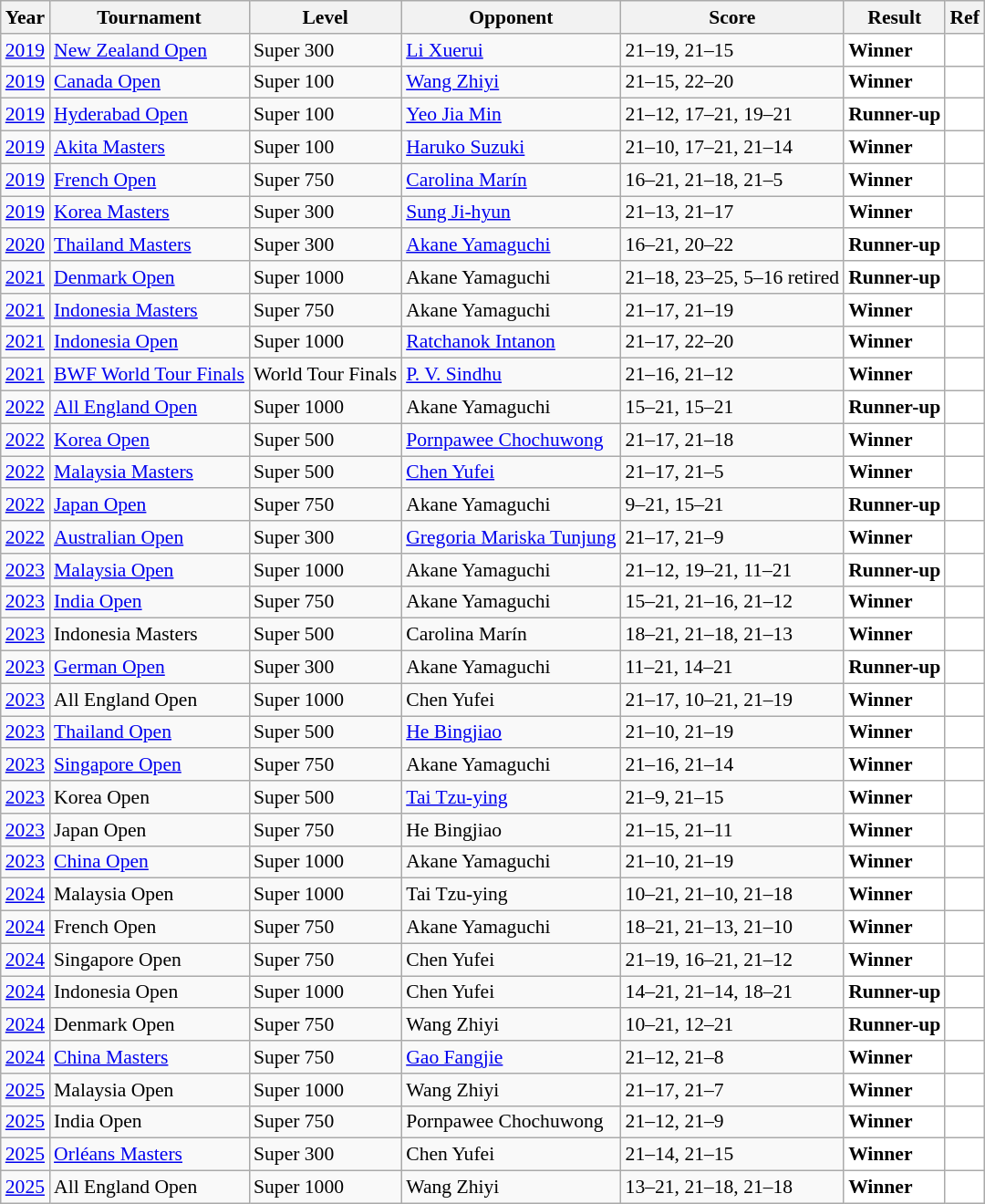<table class="sortable wikitable" style="font-size: 90%;">
<tr>
<th>Year</th>
<th>Tournament</th>
<th>Level</th>
<th>Opponent</th>
<th>Score</th>
<th>Result</th>
<th>Ref</th>
</tr>
<tr>
<td align="center"><a href='#'>2019</a></td>
<td align="left"><a href='#'>New Zealand Open</a></td>
<td align="left">Super 300</td>
<td align="left"> <a href='#'>Li Xuerui</a></td>
<td align="left">21–19, 21–15</td>
<td style="text-align:left; background:white"> <strong>Winner</strong></td>
<td style="text-align:center; background:white"></td>
</tr>
<tr>
<td align="center"><a href='#'>2019</a></td>
<td align="left"><a href='#'>Canada Open</a></td>
<td align="left">Super 100</td>
<td align="left"> <a href='#'>Wang Zhiyi</a></td>
<td align="left">21–15, 22–20</td>
<td style="text-align:left; background:white"> <strong>Winner</strong></td>
<td style="text-align:center; background:white"></td>
</tr>
<tr>
<td align="center"><a href='#'>2019</a></td>
<td align="left"><a href='#'>Hyderabad Open</a></td>
<td align="left">Super 100</td>
<td align="left"> <a href='#'>Yeo Jia Min</a></td>
<td algin="left">21–12, 17–21, 19–21</td>
<td style="text-align:left; background:white"> <strong>Runner-up</strong></td>
<td style="text-align:center; background:white"></td>
</tr>
<tr>
<td align="center"><a href='#'>2019</a></td>
<td align="left"><a href='#'>Akita Masters</a></td>
<td align="left">Super 100</td>
<td align="left"> <a href='#'>Haruko Suzuki</a></td>
<td algin="left">21–10, 17–21, 21–14</td>
<td style="text-align:left; background:white"> <strong>Winner</strong></td>
<td style="text-align:center; background:white"></td>
</tr>
<tr>
<td align="center"><a href='#'>2019</a></td>
<td align="left"><a href='#'>French Open</a></td>
<td align="left">Super 750</td>
<td align="left"> <a href='#'>Carolina Marín</a></td>
<td algin="left">16–21, 21–18, 21–5</td>
<td style="text-align:left; background:white"> <strong>Winner</strong></td>
<td style="text-align:center; background:white"></td>
</tr>
<tr>
<td align="center"><a href='#'>2019</a></td>
<td align="left"><a href='#'>Korea Masters</a></td>
<td align="left">Super 300</td>
<td align="left"> <a href='#'>Sung Ji-hyun</a></td>
<td align="left">21–13, 21–17</td>
<td style="text-align:left; background:white"> <strong>Winner</strong></td>
<td style="text-align:center; background:white"></td>
</tr>
<tr>
<td align="center"><a href='#'>2020</a></td>
<td align="left"><a href='#'>Thailand Masters</a></td>
<td align="left">Super 300</td>
<td align="left"> <a href='#'>Akane Yamaguchi</a></td>
<td align="left">16–21, 20–22</td>
<td style="text-align:left; background:white"> <strong>Runner-up</strong></td>
<td style="text-align:center; background:white"></td>
</tr>
<tr>
<td align="center"><a href='#'>2021</a></td>
<td align="left"><a href='#'>Denmark Open</a></td>
<td align="left">Super 1000</td>
<td align="left"> Akane Yamaguchi</td>
<td align="left">21–18, 23–25, 5–16 retired</td>
<td style="text-align:left; background:white"> <strong>Runner-up</strong></td>
<td style="text-align:center; background:white"></td>
</tr>
<tr>
<td align="center"><a href='#'>2021</a></td>
<td align="left"><a href='#'>Indonesia Masters</a></td>
<td align="left">Super 750</td>
<td align="left"> Akane Yamaguchi</td>
<td align="left">21–17, 21–19</td>
<td style="text-align:left; background:white"> <strong>Winner</strong></td>
<td style="text-align:center; background:white"></td>
</tr>
<tr>
<td align="center"><a href='#'>2021</a></td>
<td align="left"><a href='#'>Indonesia Open</a></td>
<td align="left">Super 1000</td>
<td align="left"> <a href='#'>Ratchanok Intanon</a></td>
<td align="left">21–17, 22–20</td>
<td style="text-align:left; background:white"> <strong>Winner</strong></td>
<td style="text-align:center; background:white"></td>
</tr>
<tr>
<td align="center"><a href='#'>2021</a></td>
<td align="left"><a href='#'>BWF World Tour Finals</a></td>
<td align="left">World Tour Finals</td>
<td align="left"> <a href='#'>P. V. Sindhu</a></td>
<td align="left">21–16, 21–12</td>
<td style="text-align:left; background:white"> <strong>Winner</strong></td>
<td style="text-align:center; background:white"></td>
</tr>
<tr>
<td align="center"><a href='#'>2022</a></td>
<td align="left"><a href='#'>All England Open</a></td>
<td align="left">Super 1000</td>
<td align="left"> Akane Yamaguchi</td>
<td align="left">15–21, 15–21</td>
<td style="text-align:left; background:white"> <strong>Runner-up</strong></td>
<td style="text-align:center; background:white"></td>
</tr>
<tr>
<td align="center"><a href='#'>2022</a></td>
<td align="left"><a href='#'>Korea Open</a></td>
<td align="left">Super 500</td>
<td align="left"> <a href='#'>Pornpawee Chochuwong</a></td>
<td align="left">21–17, 21–18</td>
<td style="text-align:left; background:white"> <strong>Winner</strong></td>
<td style="text-align:center; background:white"></td>
</tr>
<tr>
<td align="center"><a href='#'>2022</a></td>
<td align="left"><a href='#'>Malaysia Masters</a></td>
<td align="left">Super 500</td>
<td align="left"> <a href='#'>Chen Yufei</a></td>
<td align="left">21–17, 21–5</td>
<td style="text-align:left; background:white"> <strong>Winner</strong></td>
<td style="text-align:center; background:white"></td>
</tr>
<tr>
<td align="center"><a href='#'>2022</a></td>
<td align="left"><a href='#'>Japan Open</a></td>
<td align="left">Super 750</td>
<td align="left"> Akane Yamaguchi</td>
<td align="left">9–21, 15–21</td>
<td style="text-align:left; background:white"> <strong>Runner-up</strong></td>
<td style="text-align:center; background:white"></td>
</tr>
<tr>
<td align="center"><a href='#'>2022</a></td>
<td align="left"><a href='#'>Australian Open</a></td>
<td align="left">Super 300</td>
<td align="left"> <a href='#'>Gregoria Mariska Tunjung</a></td>
<td align="left">21–17, 21–9</td>
<td style="text-align:left; background:white"> <strong>Winner</strong></td>
<td style="text-align:center; background:white"></td>
</tr>
<tr>
<td align="center"><a href='#'>2023</a></td>
<td align="left"><a href='#'>Malaysia Open</a></td>
<td align="left">Super 1000</td>
<td align="left"> Akane Yamaguchi</td>
<td align="left">21–12, 19–21, 11–21</td>
<td style="text-align:left; background:white"> <strong>Runner-up</strong></td>
<td style="text-align:center; background:white"></td>
</tr>
<tr>
<td align="center"><a href='#'>2023</a></td>
<td align="left"><a href='#'>India Open</a></td>
<td align="left">Super 750</td>
<td align="left"> Akane Yamaguchi</td>
<td align="left">15–21, 21–16, 21–12</td>
<td style="text-align:left; background:white"> <strong>Winner</strong></td>
<td style="text-align:center; background:white"></td>
</tr>
<tr>
<td align="center"><a href='#'>2023</a></td>
<td align="left">Indonesia Masters</td>
<td align="left">Super 500</td>
<td align="left"> Carolina Marín</td>
<td align="left">18–21, 21–18, 21–13</td>
<td style="text-align:left; background:white"> <strong>Winner</strong></td>
<td style="text-align:center; background:white"></td>
</tr>
<tr>
<td align="center"><a href='#'>2023</a></td>
<td align="left"><a href='#'>German Open</a></td>
<td align="left">Super 300</td>
<td align="left"> Akane Yamaguchi</td>
<td align="left">11–21, 14–21</td>
<td style="text-align:left; background:white"> <strong>Runner-up</strong></td>
<td style="text-align:center; background:white"></td>
</tr>
<tr>
<td align="center"><a href='#'>2023</a></td>
<td align="left">All England Open</td>
<td align="left">Super 1000</td>
<td align="left"> Chen Yufei</td>
<td align="left">21–17, 10–21, 21–19</td>
<td style="text-align:left; background:white"> <strong>Winner</strong></td>
<td style="text-align:center; background:white"></td>
</tr>
<tr>
<td align="center"><a href='#'>2023</a></td>
<td align="left"><a href='#'>Thailand Open</a></td>
<td align="left">Super 500</td>
<td align="left"> <a href='#'>He Bingjiao</a></td>
<td align="left">21–10, 21–19</td>
<td style="text-align:left; background:white"> <strong>Winner</strong></td>
<td style="text-align:center; background:white"></td>
</tr>
<tr>
<td align="center"><a href='#'>2023</a></td>
<td align="left"><a href='#'>Singapore Open</a></td>
<td align="left">Super 750</td>
<td align="left"> Akane Yamaguchi</td>
<td align="left">21–16, 21–14</td>
<td style="text-align:left; background:white"> <strong>Winner</strong></td>
<td style="text-align:center; background:white"></td>
</tr>
<tr>
<td align="center"><a href='#'>2023</a></td>
<td align="left">Korea Open</td>
<td align="left">Super 500</td>
<td align="left"> <a href='#'>Tai Tzu-ying</a></td>
<td align="left">21–9, 21–15</td>
<td style="text-align:left; background:white"> <strong>Winner</strong></td>
<td style="text-align:center; background:white"></td>
</tr>
<tr>
<td align="center"><a href='#'>2023</a></td>
<td align="left">Japan Open</td>
<td align="left">Super 750</td>
<td align="left"> He Bingjiao</td>
<td align="left">21–15, 21–11</td>
<td style="text-align:left; background:white"> <strong>Winner</strong></td>
<td style="text-align:center; background:white"></td>
</tr>
<tr>
<td align="center"><a href='#'>2023</a></td>
<td align="left"><a href='#'>China Open</a></td>
<td align="left">Super 1000</td>
<td align="left"> Akane Yamaguchi</td>
<td align="left">21–10, 21–19</td>
<td style="text-align:left; background:white"> <strong>Winner</strong></td>
<td style="text-align:center; background:white"></td>
</tr>
<tr>
<td align="center"><a href='#'>2024</a></td>
<td align="left">Malaysia Open</td>
<td align="left">Super 1000</td>
<td align="left"> Tai Tzu-ying</td>
<td align="left">10–21, 21–10, 21–18</td>
<td style="text-align:left; background:white"> <strong>Winner</strong></td>
<td style="text-align:center; background:white"></td>
</tr>
<tr>
<td align="center"><a href='#'>2024</a></td>
<td align="left">French Open</td>
<td align="left">Super 750</td>
<td align="left"> Akane Yamaguchi</td>
<td algin="left">18–21, 21–13, 21–10</td>
<td style="text-align:left; background:white"> <strong>Winner</strong></td>
<td style="text-align:center; background:white"></td>
</tr>
<tr>
<td align="center"><a href='#'>2024</a></td>
<td align="left">Singapore Open</td>
<td align="left">Super 750</td>
<td align="left"> Chen Yufei</td>
<td align="left">21–19, 16–21, 21–12</td>
<td style="text-align:left; background:white"> <strong>Winner</strong></td>
<td style="text-align:center; background:white"></td>
</tr>
<tr>
<td align="center"><a href='#'>2024</a></td>
<td align="left">Indonesia Open</td>
<td align="left">Super 1000</td>
<td align="left"> Chen Yufei</td>
<td align="left">14–21, 21–14, 18–21</td>
<td style="text-align:left; background:white"> <strong>Runner-up</strong></td>
<td style="text-align:center; background:white"></td>
</tr>
<tr>
<td align="center"><a href='#'>2024</a></td>
<td align="left">Denmark Open</td>
<td align="left">Super 750</td>
<td align="left"> Wang Zhiyi</td>
<td align="left">10–21, 12–21</td>
<td style="text-align:left; background:white"> <strong>Runner-up</strong></td>
<td style="text-align:center; background:white"></td>
</tr>
<tr>
<td align="center"><a href='#'>2024</a></td>
<td align="left"><a href='#'>China Masters</a></td>
<td align="left">Super 750</td>
<td align="left"> <a href='#'>Gao Fangjie</a></td>
<td align="left">21–12, 21–8</td>
<td style="text-align:left; background:white"> <strong>Winner</strong></td>
<td style="text-align:center; background:white"></td>
</tr>
<tr>
<td align="center"><a href='#'>2025</a></td>
<td align="left">Malaysia Open</td>
<td align="left">Super 1000</td>
<td align="left"> Wang Zhiyi</td>
<td align="left">21–17, 21–7</td>
<td style="text-align:left; background: white"> <strong>Winner</strong></td>
<td style="text-align:center; background:white"></td>
</tr>
<tr>
<td align="center"><a href='#'>2025</a></td>
<td align="left">India Open</td>
<td align="left">Super 750</td>
<td align="left"> Pornpawee Chochuwong</td>
<td align="left">21–12, 21–9</td>
<td style="text-align:left; background: white"> <strong>Winner</strong></td>
<td style="text-align:center; background:white"></td>
</tr>
<tr>
<td align="center"><a href='#'>2025</a></td>
<td align="left"><a href='#'>Orléans Masters</a></td>
<td align="left">Super 300</td>
<td align="left"> Chen Yufei</td>
<td align="left">21–14, 21–15</td>
<td style="text-align:left; background: white"> <strong>Winner</strong></td>
<td style="text-align:center; background:white"></td>
</tr>
<tr>
<td align="center"><a href='#'>2025</a></td>
<td align="left">All England Open</td>
<td align="left">Super 1000</td>
<td align="left"> Wang Zhiyi</td>
<td align="left">13–21, 21–18, 21–18</td>
<td style="text-align:left; background: white"> <strong>Winner</strong></td>
<td style="text-align:center; background:white"></td>
</tr>
</table>
